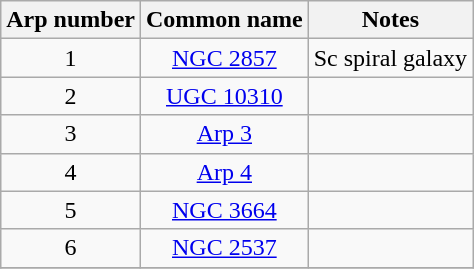<table class="wikitable" style="text-align:center;">
<tr>
<th>Arp number</th>
<th>Common name</th>
<th>Notes</th>
</tr>
<tr>
<td>1</td>
<td><a href='#'>NGC 2857</a></td>
<td>Sc spiral galaxy</td>
</tr>
<tr>
<td>2</td>
<td><a href='#'>UGC 10310</a></td>
<td></td>
</tr>
<tr>
<td>3</td>
<td><a href='#'>Arp 3</a></td>
<td></td>
</tr>
<tr>
<td>4</td>
<td><a href='#'>Arp 4</a></td>
<td></td>
</tr>
<tr>
<td>5</td>
<td><a href='#'>NGC 3664</a></td>
<td></td>
</tr>
<tr>
<td>6</td>
<td><a href='#'>NGC 2537</a></td>
<td></td>
</tr>
<tr>
</tr>
</table>
